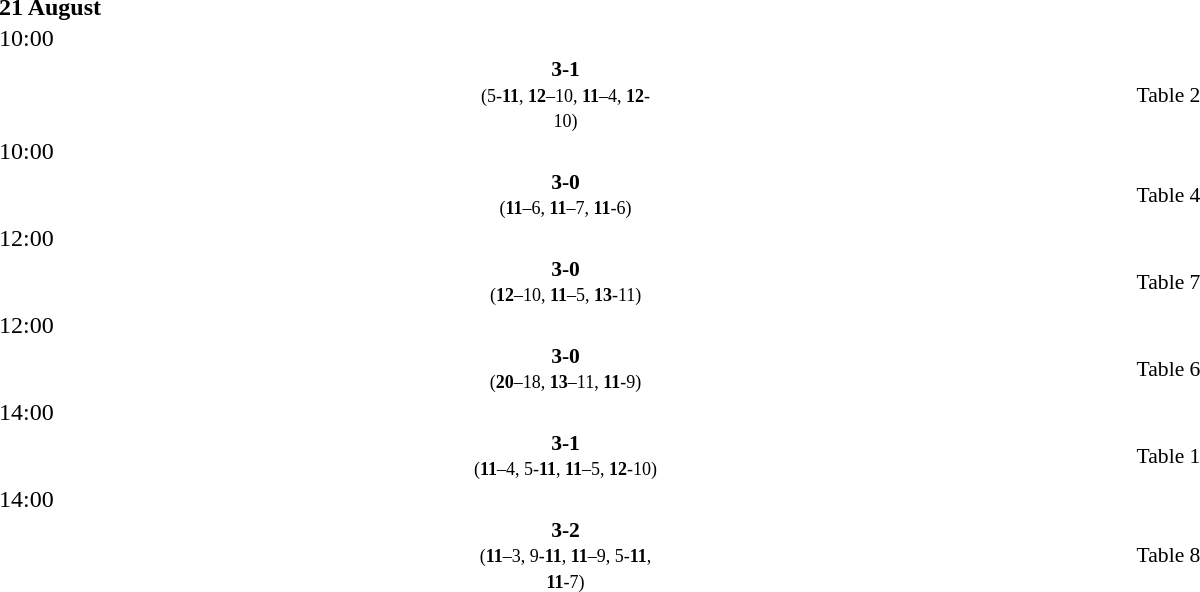<table style="width:100%;" cellspacing="1">
<tr>
<th width=25%></th>
<th width=10%></th>
<th width=25%></th>
</tr>
<tr>
<td><strong>21 August</strong></td>
</tr>
<tr>
<td>10:00</td>
</tr>
<tr style=font-size:90%>
<td align=right><strong></strong></td>
<td align=center><strong> 3-1 </strong><br><small>(5-<strong>11</strong>, <strong>12</strong>–10, <strong>11</strong>–4, <strong>12</strong>-10)</small></td>
<td></td>
<td>Table 2</td>
</tr>
<tr>
<td>10:00</td>
</tr>
<tr style=font-size:90%>
<td align=right><strong></strong></td>
<td align=center><strong> 3-0 </strong><br><small>(<strong>11</strong>–6, <strong>11</strong>–7, <strong>11</strong>-6)</small></td>
<td></td>
<td>Table 4</td>
</tr>
<tr>
<td>12:00</td>
</tr>
<tr style=font-size:90%>
<td align=right><strong></strong></td>
<td align=center><strong> 3-0 </strong><br><small>(<strong>12</strong>–10, <strong>11</strong>–5, <strong>13</strong>-11)</small></td>
<td></td>
<td>Table 7</td>
</tr>
<tr>
<td>12:00</td>
</tr>
<tr style=font-size:90%>
<td align=right><strong></strong></td>
<td align=center><strong> 3-0 </strong><br><small>(<strong>20</strong>–18, <strong>13</strong>–11, <strong>11</strong>-9)</small></td>
<td></td>
<td>Table 6</td>
</tr>
<tr>
<td>14:00</td>
</tr>
<tr style=font-size:90%>
<td align=right><strong></strong></td>
<td align=center><strong> 3-1 </strong><br><small>(<strong>11</strong>–4, 5-<strong>11</strong>, <strong>11</strong>–5, <strong>12</strong>-10)</small></td>
<td></td>
<td>Table 1</td>
</tr>
<tr>
<td>14:00</td>
</tr>
<tr style=font-size:90%>
<td align=right><strong></strong></td>
<td align=center><strong> 3-2 </strong><br><small>(<strong>11</strong>–3, 9-<strong>11</strong>, <strong>11</strong>–9, 5-<strong>11</strong>, <strong>11</strong>-7)</small></td>
<td></td>
<td>Table 8</td>
</tr>
</table>
